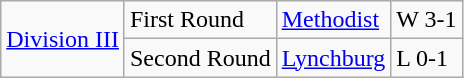<table class="wikitable">
<tr>
<td rowspan="2"><a href='#'>Division III</a></td>
<td>First Round</td>
<td><a href='#'>Methodist</a></td>
<td>W 3-1</td>
</tr>
<tr>
<td>Second Round</td>
<td><a href='#'>Lynchburg</a></td>
<td>L 0-1</td>
</tr>
</table>
